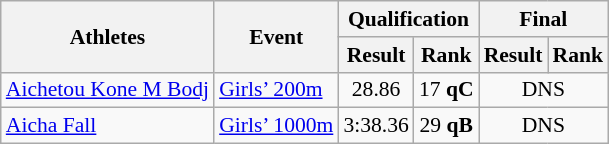<table class="wikitable" border="1" style="font-size:90%">
<tr>
<th rowspan=2>Athletes</th>
<th rowspan=2>Event</th>
<th colspan=2>Qualification</th>
<th colspan=2>Final</th>
</tr>
<tr>
<th>Result</th>
<th>Rank</th>
<th>Result</th>
<th>Rank</th>
</tr>
<tr>
<td><a href='#'>Aichetou Kone M Bodj</a></td>
<td><a href='#'>Girls’ 200m</a></td>
<td align=center>28.86</td>
<td align=center>17 <strong>qC</strong></td>
<td align=center colspan=2>DNS</td>
</tr>
<tr>
<td><a href='#'>Aicha Fall</a></td>
<td><a href='#'>Girls’ 1000m</a></td>
<td align=center>3:38.36</td>
<td align=center>29 <strong>qB</strong></td>
<td align=center colspan=2>DNS</td>
</tr>
</table>
